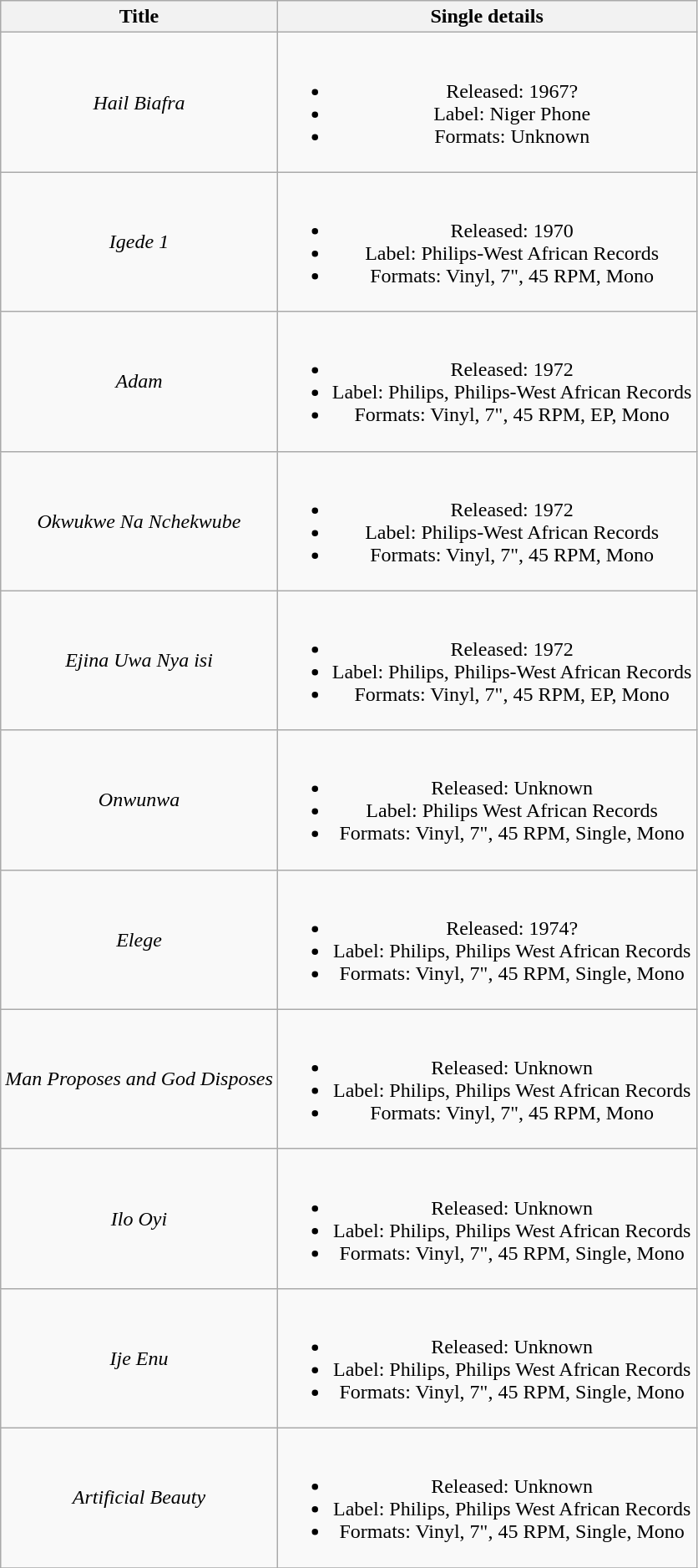<table class="wikitable plainrowheaders" style="text-align:center;">
<tr>
<th scope="col">Title</th>
<th scope="col">Single details</th>
</tr>
<tr>
<td scope="row"><em>Hail Biafra</em></td>
<td><br><ul><li>Released: 1967?</li><li>Label: Niger Phone</li><li>Formats: Unknown</li></ul></td>
</tr>
<tr>
<td scope="row"><em>Igede 1</em></td>
<td><br><ul><li>Released: 1970</li><li>Label: Philips-West African Records</li><li>Formats: Vinyl, 7", 45 RPM, Mono</li></ul></td>
</tr>
<tr>
<td scope="row"><em>Adam</em></td>
<td><br><ul><li>Released: 1972</li><li>Label: Philips, Philips-West African Records</li><li>Formats: Vinyl, 7", 45 RPM, EP, Mono</li></ul></td>
</tr>
<tr>
<td scope="row"><em>Okwukwe Na Nchekwube</em></td>
<td><br><ul><li>Released: 1972</li><li>Label: Philips-West African Records</li><li>Formats: Vinyl, 7", 45 RPM, Mono</li></ul></td>
</tr>
<tr>
<td scope="row"><em>Ejina Uwa Nya isi</em></td>
<td><br><ul><li>Released: 1972</li><li>Label: Philips, Philips-West African Records</li><li>Formats: Vinyl, 7", 45 RPM, EP, Mono</li></ul></td>
</tr>
<tr>
<td scope="row"><em>Onwunwa</em></td>
<td><br><ul><li>Released: Unknown</li><li>Label: Philips West African Records</li><li>Formats: Vinyl, 7", 45 RPM, Single, Mono</li></ul></td>
</tr>
<tr>
<td scope="row"><em>Elege</em></td>
<td><br><ul><li>Released: 1974?</li><li>Label: Philips, Philips West African Records</li><li>Formats: Vinyl, 7", 45 RPM, Single, Mono</li></ul></td>
</tr>
<tr>
<td scope="row"><em>Man Proposes and God Disposes</em></td>
<td><br><ul><li>Released: Unknown</li><li>Label: Philips, Philips West African Records</li><li>Formats: Vinyl, 7", 45 RPM, Mono</li></ul></td>
</tr>
<tr>
<td scope="row"><em>Ilo Oyi</em></td>
<td><br><ul><li>Released: Unknown</li><li>Label: Philips, Philips West African Records</li><li>Formats: Vinyl, 7", 45 RPM, Single, Mono</li></ul></td>
</tr>
<tr>
<td scope="row"><em>Ije Enu</em></td>
<td><br><ul><li>Released: Unknown</li><li>Label: Philips, Philips West African Records</li><li>Formats: Vinyl, 7", 45 RPM, Single, Mono</li></ul></td>
</tr>
<tr>
<td scope="row"><em>Artificial Beauty</em></td>
<td><br><ul><li>Released: Unknown</li><li>Label: Philips, Philips West African Records</li><li>Formats: Vinyl, 7", 45 RPM, Single, Mono</li></ul></td>
</tr>
<tr>
</tr>
</table>
